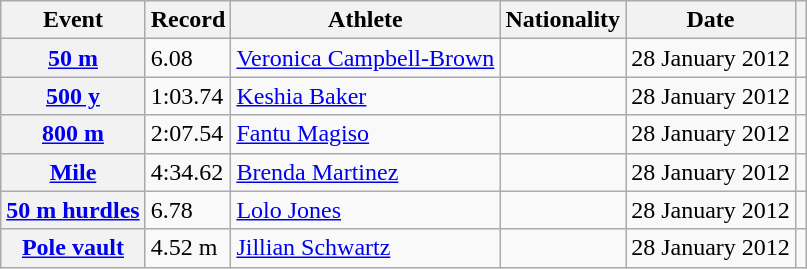<table class="wikitable plainrowheaders sticky-header">
<tr>
<th scope="col">Event</th>
<th scope="col">Record</th>
<th scope="col">Athlete</th>
<th scope="col">Nationality</th>
<th scope="col">Date</th>
<th scope="col"></th>
</tr>
<tr>
<th scope="row"><a href='#'>50 m</a></th>
<td>6.08</td>
<td><a href='#'>Veronica Campbell-Brown</a></td>
<td></td>
<td>28 January 2012</td>
<td></td>
</tr>
<tr>
<th scope="row"><a href='#'>500 y</a></th>
<td>1:03.74</td>
<td><a href='#'>Keshia Baker</a></td>
<td></td>
<td>28 January 2012</td>
<td></td>
</tr>
<tr>
<th scope="row"><a href='#'>800 m</a></th>
<td>2:07.54</td>
<td><a href='#'>Fantu Magiso</a></td>
<td></td>
<td>28 January 2012</td>
<td></td>
</tr>
<tr>
<th scope="row"><a href='#'>Mile</a></th>
<td>4:34.62</td>
<td><a href='#'>Brenda Martinez</a></td>
<td></td>
<td>28 January 2012</td>
<td></td>
</tr>
<tr>
<th scope="row"><a href='#'>50 m hurdles</a></th>
<td>6.78</td>
<td><a href='#'>Lolo Jones</a></td>
<td></td>
<td>28 January 2012</td>
<td></td>
</tr>
<tr>
<th scope="row"><a href='#'>Pole vault</a></th>
<td>4.52 m</td>
<td><a href='#'>Jillian Schwartz</a></td>
<td></td>
<td>28 January 2012</td>
<td></td>
</tr>
</table>
